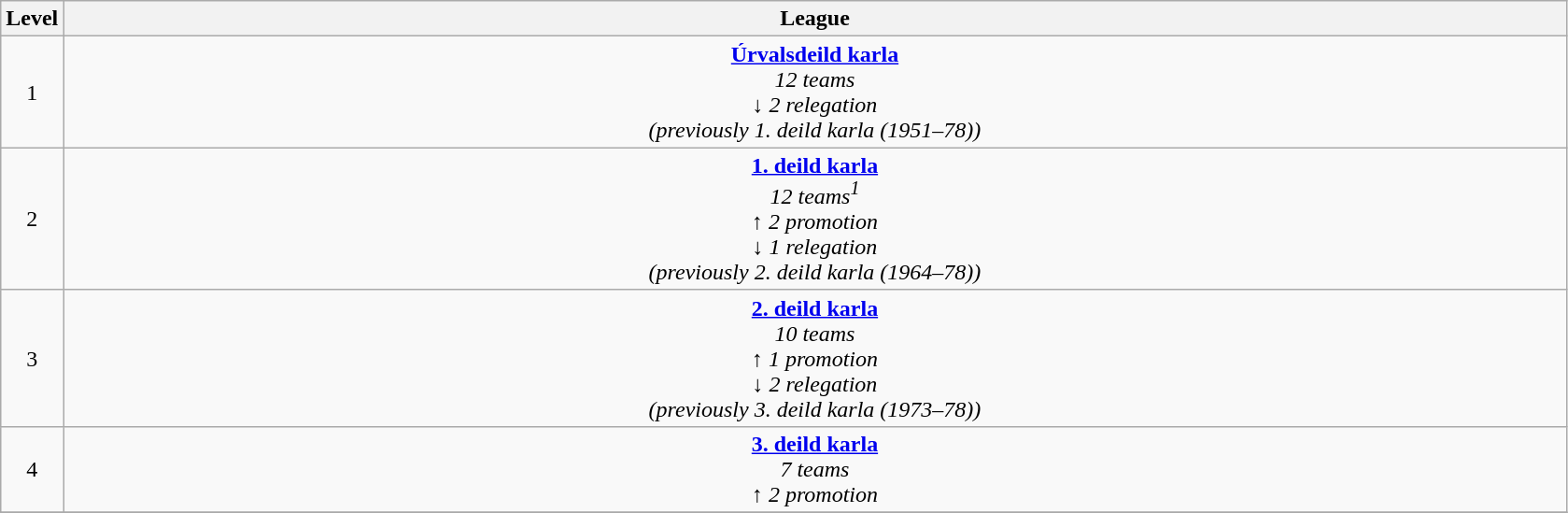<table class="wikitable" style="text-align: center;">
<tr south>
<th width="4%">Level</th>
<th colspan=5 width="96%">League</th>
</tr>
<tr>
<td width="4%">1</td>
<td width="96%" colspan=5><strong><a href='#'>Úrvalsdeild karla</a></strong><br><em>12 teams<br>↓ 2 relegation<br>(previously 1. deild karla (1951–78))</em></td>
</tr>
<tr>
<td width="4%">2</td>
<td width="96%" colspan=5><strong><a href='#'>1. deild karla</a></strong><br><em>12 teams<sup>1</sup><br>↑ 2 promotion<br>↓ 1 relegation<br>(previously 2. deild karla (1964–78))</em></td>
</tr>
<tr>
<td width="4%">3</td>
<td width="96%" colspan=5><strong><a href='#'>2. deild karla</a></strong><br><em>10 teams<br>↑ 1 promotion<br>↓ 2 relegation<br>(previously 3. deild karla (1973–78))</em></td>
</tr>
<tr>
<td width="4%">4</td>
<td width="96%" colspan=5><strong><a href='#'>3. deild karla</a></strong><br><em>7 teams<br>↑ 2 promotion</em></td>
</tr>
<tr>
</tr>
</table>
